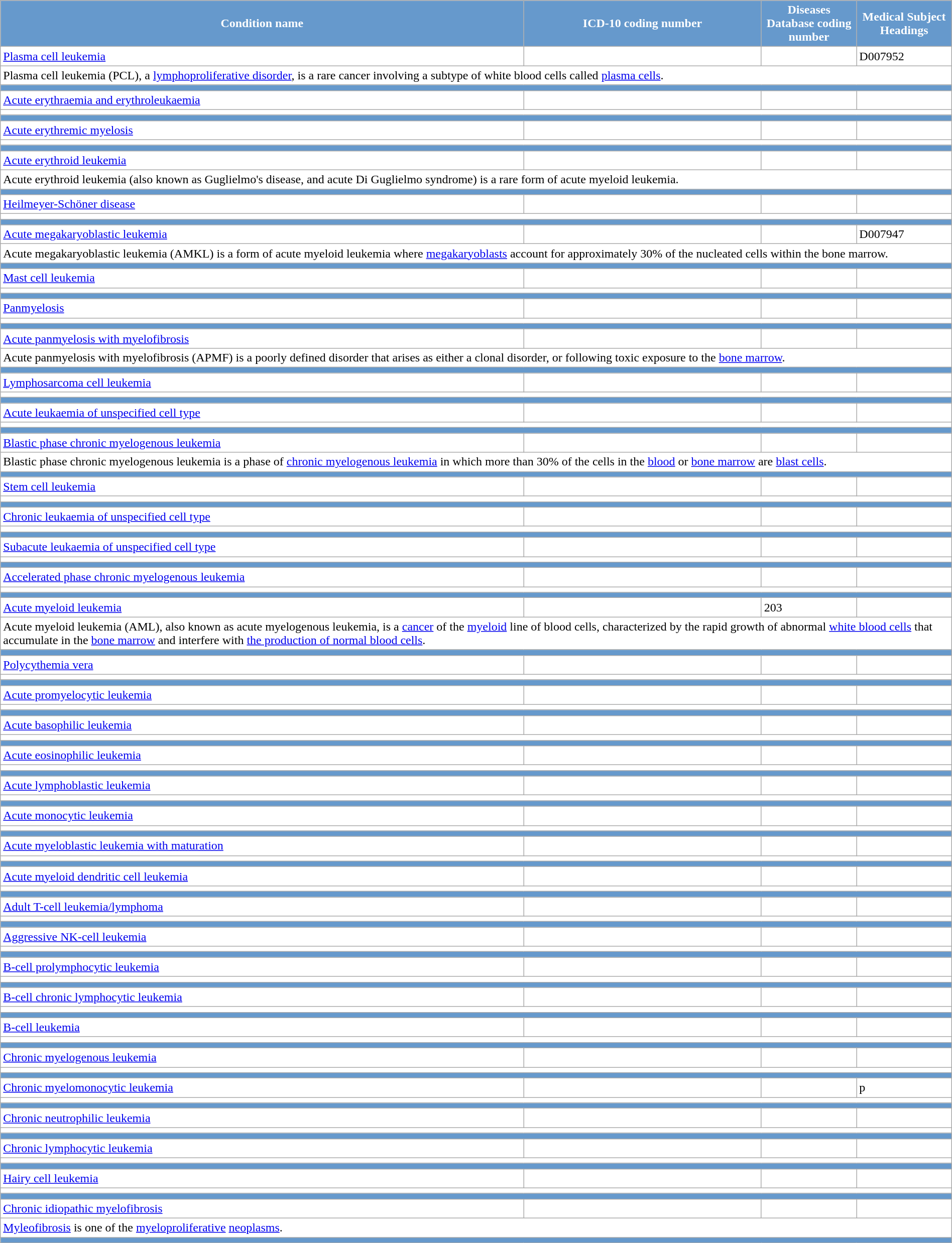<table class="wikitable" style="width:100%; margin-right:auto; background: #FFFFFF;">
<tr style="color:white">
<th style="background-color:#6699CC; width:55%">Condition name</th>
<th style="background-color:#6699CC; width:25%">ICD-10 coding number</th>
<th style="background-color:#6699CC; width:10%">Diseases Database coding number</th>
<th style="background-color:#6699CC; width:10%">Medical Subject Headings</th>
</tr>
<tr>
<td><a href='#'>Plasma cell leukemia</a></td>
<td></td>
<td></td>
<td>D007952</td>
</tr>
<tr>
<td colspan="6">Plasma cell leukemia (PCL), a <a href='#'>lymphoproliferative disorder</a>, is a rare cancer involving a subtype of white blood cells called <a href='#'>plasma cells</a>.</td>
</tr>
<tr>
<td colspan="6" bgcolor="#6699CC"></td>
</tr>
<tr>
<td><a href='#'>Acute erythraemia and erythroleukaemia</a></td>
<td></td>
<td></td>
<td></td>
</tr>
<tr>
<td colspan="6"></td>
</tr>
<tr>
<td colspan="6" bgcolor="#6699CC"></td>
</tr>
<tr>
<td><a href='#'>Acute erythremic myelosis</a></td>
<td></td>
<td></td>
<td></td>
</tr>
<tr>
<td colspan="6"></td>
</tr>
<tr>
<td colspan="6" bgcolor="#6699CC"></td>
</tr>
<tr>
<td><a href='#'>Acute erythroid leukemia</a></td>
<td></td>
<td></td>
<td></td>
</tr>
<tr>
<td colspan="6">Acute erythroid leukemia (also known as Guglielmo's disease, and acute Di Guglielmo syndrome) is a rare form of acute myeloid leukemia.</td>
</tr>
<tr>
<td colspan="6" bgcolor="#6699CC"></td>
</tr>
<tr>
<td><a href='#'>Heilmeyer-Schöner disease</a></td>
<td></td>
<td></td>
<td></td>
</tr>
<tr>
<td colspan="6"></td>
</tr>
<tr>
<td colspan="6" bgcolor="#6699CC"></td>
</tr>
<tr>
<td><a href='#'>Acute megakaryoblastic leukemia</a></td>
<td></td>
<td></td>
<td>D007947</td>
</tr>
<tr>
<td colspan="6">Acute megakaryoblastic leukemia (AMKL) is a form of acute myeloid leukemia where <a href='#'>megakaryoblasts</a> account for approximately 30% of the nucleated cells within the bone marrow.</td>
</tr>
<tr>
<td colspan="6" bgcolor="#6699CC"></td>
</tr>
<tr>
<td><a href='#'>Mast cell leukemia</a></td>
<td></td>
<td></td>
<td></td>
</tr>
<tr>
<td colspan="6"></td>
</tr>
<tr>
<td colspan="6" bgcolor="#6699CC"></td>
</tr>
<tr>
<td><a href='#'>Panmyelosis</a></td>
<td></td>
<td></td>
<td></td>
</tr>
<tr>
<td colspan="6"></td>
</tr>
<tr>
<td colspan="6" bgcolor="#6699CC"></td>
</tr>
<tr>
<td><a href='#'>Acute panmyelosis with myelofibrosis</a></td>
<td></td>
<td></td>
<td></td>
</tr>
<tr>
<td colspan="6">Acute panmyelosis with myelofibrosis (APMF) is a poorly defined disorder that arises as either a clonal disorder, or following toxic exposure to the <a href='#'>bone marrow</a>.</td>
</tr>
<tr>
<td colspan="6" bgcolor="#6699CC"></td>
</tr>
<tr>
<td><a href='#'>Lymphosarcoma cell leukemia</a></td>
<td></td>
<td></td>
<td></td>
</tr>
<tr>
<td colspan="6"></td>
</tr>
<tr>
<td colspan="6" bgcolor="#6699CC"></td>
</tr>
<tr>
<td><a href='#'>Acute leukaemia of unspecified cell type</a></td>
<td></td>
<td></td>
<td></td>
</tr>
<tr>
<td colspan="6"></td>
</tr>
<tr>
<td colspan="6" bgcolor="#6699CC"></td>
</tr>
<tr>
<td><a href='#'>Blastic phase chronic myelogenous leukemia</a></td>
<td></td>
<td></td>
<td></td>
</tr>
<tr>
<td colspan="6">Blastic phase chronic myelogenous leukemia is a phase of <a href='#'>chronic myelogenous leukemia</a> in which more than 30% of the cells in the <a href='#'>blood</a> or <a href='#'>bone marrow</a> are <a href='#'>blast cells</a>.</td>
</tr>
<tr>
<td colspan="6" bgcolor="#6699CC"></td>
</tr>
<tr>
<td><a href='#'>Stem cell leukemia</a></td>
<td></td>
<td></td>
<td></td>
</tr>
<tr>
<td colspan="6"></td>
</tr>
<tr>
<td colspan="6" bgcolor="#6699CC"></td>
</tr>
<tr>
<td><a href='#'>Chronic leukaemia of unspecified cell type</a></td>
<td></td>
<td></td>
<td></td>
</tr>
<tr>
<td colspan="6"></td>
</tr>
<tr>
<td colspan="6" bgcolor="#6699CC"></td>
</tr>
<tr>
<td><a href='#'>Subacute leukaemia of unspecified cell type</a></td>
<td></td>
<td></td>
<td></td>
</tr>
<tr>
<td colspan="6"></td>
</tr>
<tr>
<td colspan="6" bgcolor="#6699CC"></td>
</tr>
<tr>
<td><a href='#'>Accelerated phase chronic myelogenous leukemia</a></td>
<td></td>
<td></td>
<td></td>
</tr>
<tr>
<td colspan="6"></td>
</tr>
<tr>
<td colspan="6" bgcolor="#6699CC"></td>
</tr>
<tr>
<td><a href='#'>Acute myeloid leukemia</a></td>
<td></td>
<td>203</td>
<td></td>
</tr>
<tr>
<td colspan="6">Acute myeloid leukemia (AML), also known as acute myelogenous leukemia, is a <a href='#'>cancer</a> of the <a href='#'>myeloid</a> line of blood cells, characterized by the rapid growth of abnormal <a href='#'>white blood cells</a> that accumulate in the <a href='#'>bone marrow</a> and interfere with <a href='#'>the production of normal blood cells</a>.</td>
</tr>
<tr>
<td colspan="6" bgcolor="#6699CC"></td>
</tr>
<tr>
<td><a href='#'>Polycythemia vera</a></td>
<td></td>
<td></td>
<td></td>
</tr>
<tr>
<td colspan="6"></td>
</tr>
<tr>
<td colspan="6" bgcolor="#6699CC"></td>
</tr>
<tr>
<td><a href='#'>Acute promyelocytic leukemia</a></td>
<td></td>
<td></td>
<td></td>
</tr>
<tr>
<td colspan="6"></td>
</tr>
<tr>
<td colspan="6" bgcolor="#6699CC"></td>
</tr>
<tr>
<td><a href='#'>Acute basophilic leukemia</a></td>
<td></td>
<td></td>
<td></td>
</tr>
<tr>
<td colspan="6"></td>
</tr>
<tr>
<td colspan="6" bgcolor="#6699CC"></td>
</tr>
<tr>
<td><a href='#'>Acute eosinophilic leukemia</a></td>
<td></td>
<td></td>
<td></td>
</tr>
<tr>
<td colspan="6"></td>
</tr>
<tr>
<td colspan="6" bgcolor="#6699CC"></td>
</tr>
<tr>
<td><a href='#'>Acute lymphoblastic leukemia</a></td>
<td></td>
<td></td>
<td></td>
</tr>
<tr>
<td colspan="6"></td>
</tr>
<tr>
<td colspan="6" bgcolor="#6699CC"></td>
</tr>
<tr>
<td><a href='#'>Acute monocytic leukemia</a></td>
<td></td>
<td></td>
<td></td>
</tr>
<tr>
<td colspan="6"></td>
</tr>
<tr>
<td colspan="6" bgcolor="#6699CC"></td>
</tr>
<tr>
<td><a href='#'>Acute myeloblastic leukemia with maturation</a></td>
<td></td>
<td></td>
<td></td>
</tr>
<tr>
<td colspan="6"></td>
</tr>
<tr>
<td colspan="6" bgcolor="#6699CC"></td>
</tr>
<tr>
<td><a href='#'>Acute myeloid dendritic cell leukemia</a></td>
<td></td>
<td></td>
<td></td>
</tr>
<tr>
<td colspan="6"></td>
</tr>
<tr>
<td colspan="6" bgcolor="#6699CC"></td>
</tr>
<tr>
<td><a href='#'>Adult T-cell leukemia/lymphoma</a></td>
<td></td>
<td></td>
<td></td>
</tr>
<tr>
<td colspan="6"></td>
</tr>
<tr>
<td colspan="6" bgcolor="#6699CC"></td>
</tr>
<tr>
<td><a href='#'>Aggressive NK-cell leukemia</a></td>
<td></td>
<td></td>
<td></td>
</tr>
<tr>
<td colspan="6"></td>
</tr>
<tr>
<td colspan="6" bgcolor="#6699CC"></td>
</tr>
<tr>
<td><a href='#'>B-cell prolymphocytic leukemia</a></td>
<td></td>
<td></td>
<td></td>
</tr>
<tr>
<td colspan="6"></td>
</tr>
<tr>
<td colspan="6" bgcolor="#6699CC"></td>
</tr>
<tr>
<td><a href='#'>B-cell chronic lymphocytic leukemia</a></td>
<td></td>
<td></td>
<td></td>
</tr>
<tr>
<td colspan="6"></td>
</tr>
<tr>
<td colspan="6" bgcolor="#6699CC"></td>
</tr>
<tr>
<td><a href='#'>B-cell leukemia</a></td>
<td></td>
<td></td>
<td></td>
</tr>
<tr>
<td colspan="6"></td>
</tr>
<tr>
<td colspan="6" bgcolor="#6699CC"></td>
</tr>
<tr>
<td><a href='#'>Chronic myelogenous leukemia</a></td>
<td></td>
<td></td>
<td></td>
</tr>
<tr>
<td colspan="6"></td>
</tr>
<tr>
<td colspan="6" bgcolor="#6699CC"></td>
</tr>
<tr>
<td><a href='#'>Chronic myelomonocytic leukemia</a></td>
<td></td>
<td></td>
<td>p</td>
</tr>
<tr>
<td colspan="6"></td>
</tr>
<tr>
<td colspan="6" bgcolor="#6699CC"></td>
</tr>
<tr>
<td><a href='#'>Chronic neutrophilic leukemia</a></td>
<td></td>
<td></td>
<td></td>
</tr>
<tr>
<td colspan="6"></td>
</tr>
<tr>
<td colspan="6" bgcolor="#6699CC"></td>
</tr>
<tr>
<td><a href='#'>Chronic lymphocytic leukemia</a></td>
<td></td>
<td></td>
<td></td>
</tr>
<tr>
<td colspan="6"></td>
</tr>
<tr>
<td colspan="6" bgcolor="#6699CC"></td>
</tr>
<tr>
<td><a href='#'>Hairy cell leukemia</a></td>
<td></td>
<td></td>
<td></td>
</tr>
<tr>
<td colspan="6"></td>
</tr>
<tr>
<td colspan="6" bgcolor="#6699CC"></td>
</tr>
<tr>
<td><a href='#'>Chronic idiopathic myelofibrosis</a></td>
<td></td>
<td></td>
<td></td>
</tr>
<tr>
<td colspan="6"><a href='#'>Myleofibrosis</a> is one of the <a href='#'>myeloproliferative</a> <a href='#'>neoplasms</a>.</td>
</tr>
<tr>
<td colspan="6" bgcolor="#6699CC"></td>
</tr>
</table>
